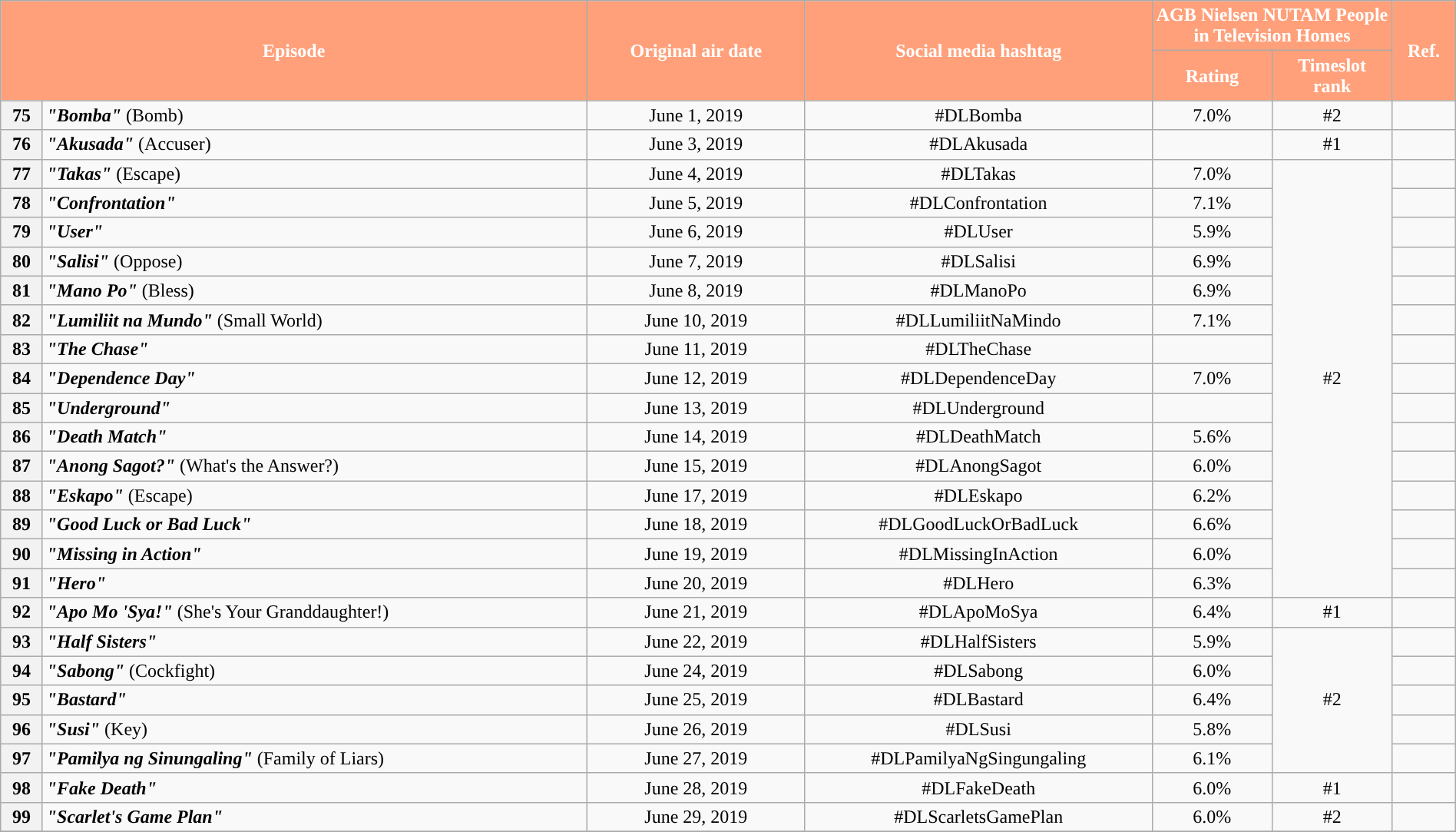<table class="wikitable" style="text-align:center; font-size:100%; line-height:18px;" width="100%">
<tr>
<th style="background-color:#FFA07A; color:#ffffff;" colspan="2" rowspan="2">Episode</th>
<th style="background-color:#FFA07A; color:white" rowspan="2">Original air date</th>
<th style="background-color:#FFA07A; color:white" rowspan="2">Social media hashtag</th>
<th style="background-color:#FFA07A; color:#ffffff;" colspan="2">AGB Nielsen NUTAM People in Television Homes</th>
<th style="background-color:#FFA07A;  color:#ffffff;" rowspan="2">Ref.</th>
</tr>
<tr>
<th style="background-color:#FFA07A; width:75px; color:#ffffff;">Rating</th>
<th style="background-color:#FFA07A;  width:75px; color:#ffffff;">Timeslot<br>rank</th>
</tr>
<tr>
<th>75</th>
<td style="text-align: left;"><strong><em>"Bomba"</em></strong> (Bomb)</td>
<td>June 1, 2019</td>
<td>#DLBomba</td>
<td>7.0%</td>
<td>#2</td>
<td></td>
</tr>
<tr>
<th>76</th>
<td style="text-align: left;"><strong><em>"Akusada"</em></strong> (Accuser)</td>
<td>June 3, 2019</td>
<td>#DLAkusada</td>
<td></td>
<td>#1</td>
<td></td>
</tr>
<tr>
<th>77</th>
<td style="text-align: left;"><strong><em>"Takas"</em></strong> (Escape)</td>
<td>June 4, 2019</td>
<td>#DLTakas</td>
<td>7.0%</td>
<td rowspan="15">#2</td>
<td></td>
</tr>
<tr>
<th>78</th>
<td style="text-align: left;"><strong><em>"Confrontation"</em></strong></td>
<td>June 5, 2019</td>
<td>#DLConfrontation</td>
<td>7.1%</td>
<td></td>
</tr>
<tr>
<th>79</th>
<td style="text-align: left;"><strong><em>"User"</em></strong></td>
<td>June 6, 2019</td>
<td>#DLUser</td>
<td>5.9%</td>
<td></td>
</tr>
<tr>
<th>80</th>
<td style="text-align: left;"><strong><em>"Salisi"</em></strong> (Oppose)</td>
<td>June 7, 2019</td>
<td>#DLSalisi</td>
<td>6.9%</td>
<td></td>
</tr>
<tr>
<th>81</th>
<td style="text-align: left;"><strong><em>"Mano Po"</em></strong> (Bless)</td>
<td>June 8, 2019</td>
<td>#DLManoPo</td>
<td>6.9%</td>
<td></td>
</tr>
<tr>
<th>82</th>
<td style="text-align: left;"><strong><em>"Lumiliit na Mundo"</em></strong> (Small World)</td>
<td>June 10, 2019</td>
<td>#DLLumiliitNaMindo</td>
<td>7.1%</td>
<td></td>
</tr>
<tr>
<th>83</th>
<td style="text-align: left;"><strong><em>"The Chase"</em></strong></td>
<td>June 11, 2019</td>
<td>#DLTheChase</td>
<td></td>
<td></td>
</tr>
<tr>
<th>84</th>
<td style="text-align: left;"><strong><em>"Dependence Day"</em></strong></td>
<td>June 12, 2019</td>
<td>#DLDependenceDay</td>
<td>7.0%</td>
<td></td>
</tr>
<tr>
<th>85</th>
<td style="text-align: left;"><strong><em>"Underground"</em></strong></td>
<td>June 13, 2019</td>
<td>#DLUnderground</td>
<td></td>
<td></td>
</tr>
<tr>
<th>86</th>
<td style="text-align: left;"><strong><em>"Death Match"</em></strong></td>
<td>June 14, 2019</td>
<td>#DLDeathMatch</td>
<td>5.6%</td>
<td></td>
</tr>
<tr>
<th>87</th>
<td style="text-align: left;"><strong><em>"Anong Sagot?"</em></strong> (What's the Answer?)</td>
<td>June 15, 2019</td>
<td>#DLAnongSagot</td>
<td>6.0%</td>
<td></td>
</tr>
<tr>
<th>88</th>
<td style=" text-align: left;"><strong><em>"Eskapo"</em></strong> (Escape)</td>
<td>June 17, 2019</td>
<td>#DLEskapo</td>
<td>6.2%</td>
<td></td>
</tr>
<tr>
<th>89</th>
<td style=" text-align: left;"><strong><em>"Good Luck or Bad Luck"</em></strong></td>
<td>June 18, 2019</td>
<td>#DLGoodLuckOrBadLuck</td>
<td>6.6%</td>
<td></td>
</tr>
<tr>
<th>90</th>
<td style=" text-align: left;"><strong><em>"Missing in Action"</em></strong></td>
<td>June 19, 2019</td>
<td>#DLMissingInAction</td>
<td>6.0%</td>
<td></td>
</tr>
<tr>
<th>91</th>
<td style=" text-align: left;"><strong><em>"Hero"</em></strong></td>
<td>June 20, 2019</td>
<td>#DLHero</td>
<td>6.3%</td>
<td></td>
</tr>
<tr>
<th>92</th>
<td style=" text-align: left;"><strong><em>"Apo Mo 'Sya!"</em></strong> (She's Your Granddaughter!)</td>
<td>June 21, 2019</td>
<td>#DLApoMoSya</td>
<td>6.4%</td>
<td>#1</td>
<td></td>
</tr>
<tr>
<th>93</th>
<td style=" text-align: left;"><strong><em>"Half Sisters"</em></strong></td>
<td>June 22, 2019</td>
<td>#DLHalfSisters</td>
<td>5.9%</td>
<td rowspan="5">#2</td>
<td></td>
</tr>
<tr>
<th>94</th>
<td style=" text-align: left;"><strong><em>"Sabong"</em></strong> (Cockfight)</td>
<td>June 24, 2019</td>
<td>#DLSabong</td>
<td>6.0%</td>
<td></td>
</tr>
<tr>
<th>95</th>
<td style=" text-align: left;"><strong><em>"Bastard"</em></strong></td>
<td>June 25, 2019</td>
<td>#DLBastard</td>
<td>6.4%</td>
<td></td>
</tr>
<tr>
<th>96</th>
<td style=" text-align: left;"><strong><em>"Susi"</em></strong> (Key)</td>
<td>June 26, 2019</td>
<td>#DLSusi</td>
<td>5.8%</td>
<td></td>
</tr>
<tr>
<th>97</th>
<td style=" text-align: left;"><strong><em>"Pamilya ng Sinungaling"</em></strong> (Family of Liars)</td>
<td>June 27, 2019</td>
<td>#DLPamilyaNgSingungaling</td>
<td>6.1%</td>
<td></td>
</tr>
<tr>
<th>98</th>
<td style=" text-align: left;"><strong><em>"Fake Death"</em></strong></td>
<td>June 28, 2019</td>
<td>#DLFakeDeath</td>
<td>6.0%</td>
<td>#1</td>
<td></td>
</tr>
<tr>
<th>99</th>
<td style=" text-align: left;"><strong><em>"Scarlet's Game Plan"</em></strong></td>
<td>June 29, 2019</td>
<td>#DLScarletsGamePlan</td>
<td>6.0%</td>
<td>#2</td>
<td></td>
</tr>
<tr>
</tr>
</table>
